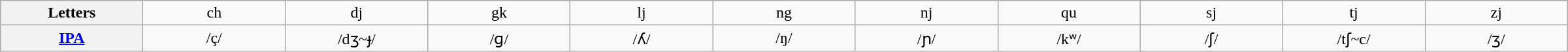<table class="wikitable" style="table-layout: fixed; width: 100em; text-align: center;">
<tr>
<th><strong>Letters</strong></th>
<td>ch</td>
<td>dj</td>
<td>gk</td>
<td>lj</td>
<td>ng</td>
<td>nj</td>
<td>qu</td>
<td>sj</td>
<td>tj</td>
<td>zj</td>
</tr>
<tr>
<th><strong><a href='#'>IPA</a></strong></th>
<td>/ç/</td>
<td>/dʒ~ɟ/</td>
<td>/ɡ/</td>
<td>/ʎ/</td>
<td>/ŋ/</td>
<td>/ɲ/</td>
<td>/kʷ/</td>
<td>/ʃ/</td>
<td>/tʃ~c/</td>
<td>/ʒ/</td>
</tr>
</table>
